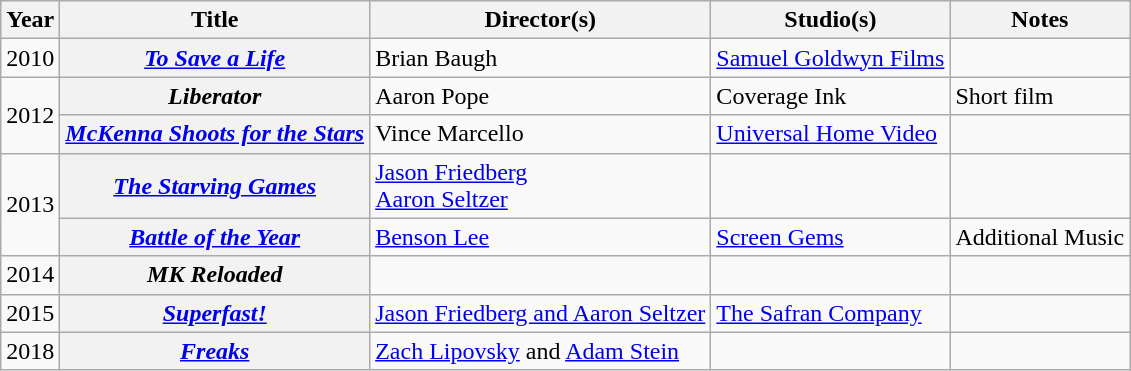<table class="wikitable sortable">
<tr>
<th>Year</th>
<th>Title</th>
<th>Director(s)</th>
<th>Studio(s)</th>
<th>Notes</th>
</tr>
<tr>
<td rowspan=1>2010</td>
<th><em><a href='#'>To Save a Life</a></em></th>
<td>Brian Baugh</td>
<td><a href='#'>Samuel Goldwyn Films</a></td>
<td></td>
</tr>
<tr>
<td rowspan=2>2012</td>
<th><em>Liberator</em></th>
<td>Aaron Pope</td>
<td>Coverage Ink</td>
<td>Short film</td>
</tr>
<tr>
<th><em><a href='#'>McKenna Shoots for the Stars</a></em></th>
<td>Vince Marcello</td>
<td><a href='#'>Universal Home Video</a></td>
<td></td>
</tr>
<tr>
<td rowspan=2>2013</td>
<th><em><a href='#'>The Starving Games</a></em></th>
<td><a href='#'>Jason Friedberg</a><br><a href='#'>Aaron Seltzer</a></td>
<td></td>
<td></td>
</tr>
<tr>
<th><em><a href='#'>Battle of the Year</a></em></th>
<td><a href='#'>Benson Lee</a></td>
<td><a href='#'>Screen Gems</a></td>
<td>Additional Music</td>
</tr>
<tr>
<td>2014</td>
<th><em>MK Reloaded</em></th>
<td></td>
<td></td>
<td></td>
</tr>
<tr>
<td>2015</td>
<th><em><a href='#'>Superfast!</a></em></th>
<td><a href='#'>Jason Friedberg and Aaron Seltzer</a></td>
<td><a href='#'>The Safran Company</a></td>
</tr>
<tr>
<td>2018</td>
<th><em><a href='#'>Freaks</a></em></th>
<td><a href='#'>Zach Lipovsky</a> and <a href='#'>Adam Stein</a></td>
<td></td>
<td></td>
</tr>
</table>
